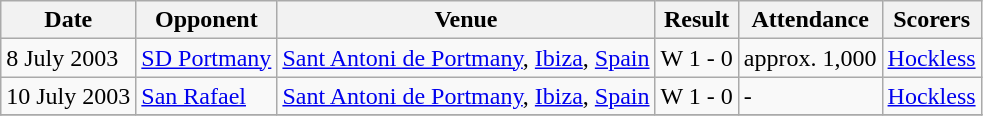<table class="wikitable">
<tr>
<th>Date</th>
<th>Opponent</th>
<th>Venue</th>
<th>Result</th>
<th>Attendance</th>
<th>Scorers</th>
</tr>
<tr>
<td>8 July 2003</td>
<td><a href='#'>SD Portmany</a><br></td>
<td><a href='#'>Sant Antoni de Portmany</a>, <a href='#'>Ibiza</a>, <a href='#'>Spain</a></td>
<td>W 1 - 0</td>
<td>approx. 1,000</td>
<td><a href='#'>Hockless</a></td>
</tr>
<tr>
<td>10 July 2003</td>
<td><a href='#'>San Rafael</a><br></td>
<td><a href='#'>Sant Antoni de Portmany</a>, <a href='#'>Ibiza</a>, <a href='#'>Spain</a></td>
<td>W 1 - 0</td>
<td>-</td>
<td><a href='#'>Hockless</a></td>
</tr>
<tr>
</tr>
</table>
